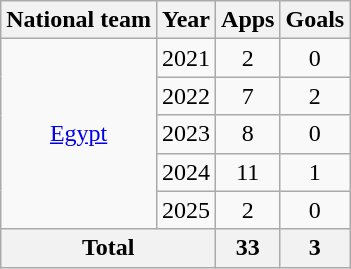<table class=wikitable style=text-align:center>
<tr>
<th>National team</th>
<th>Year</th>
<th>Apps</th>
<th>Goals</th>
</tr>
<tr>
<td rowspan="5"><a href='#'>Egypt</a></td>
<td>2021</td>
<td>2</td>
<td>0</td>
</tr>
<tr>
<td>2022</td>
<td>7</td>
<td>2</td>
</tr>
<tr>
<td>2023</td>
<td>8</td>
<td>0</td>
</tr>
<tr>
<td>2024</td>
<td>11</td>
<td>1</td>
</tr>
<tr>
<td>2025</td>
<td>2</td>
<td>0</td>
</tr>
<tr>
<th colspan="2">Total</th>
<th>33</th>
<th>3</th>
</tr>
</table>
